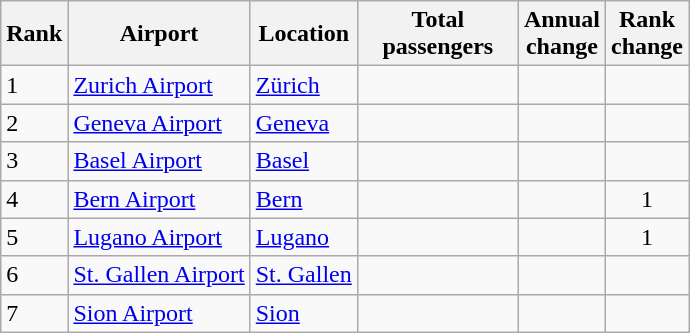<table class="wikitable">
<tr>
<th>Rank</th>
<th>Airport</th>
<th>Location</th>
<th style="width:100px">Total<br>passengers</th>
<th>Annual<br>change</th>
<th>Rank<br>change</th>
</tr>
<tr>
<td>1</td>
<td><a href='#'>Zurich Airport</a></td>
<td><a href='#'>Zürich</a></td>
<td align="right"></td>
<td align="right"></td>
<td style="text-align:center;"></td>
</tr>
<tr>
<td>2</td>
<td><a href='#'>Geneva Airport</a></td>
<td><a href='#'>Geneva</a></td>
<td align="right"></td>
<td align="right"></td>
<td style="text-align:center;"></td>
</tr>
<tr>
<td>3</td>
<td><a href='#'>Basel Airport</a></td>
<td><a href='#'>Basel</a></td>
<td align="right"></td>
<td align="right"></td>
<td style="text-align:center;"></td>
</tr>
<tr>
<td>4</td>
<td><a href='#'>Bern Airport</a></td>
<td><a href='#'>Bern</a></td>
<td align="right"></td>
<td align="right"></td>
<td style="text-align:center;"> 1</td>
</tr>
<tr>
<td>5</td>
<td><a href='#'>Lugano Airport</a></td>
<td><a href='#'>Lugano</a></td>
<td align="right"></td>
<td align="right"></td>
<td style="text-align:center;"> 1</td>
</tr>
<tr>
<td>6</td>
<td><a href='#'>St. Gallen Airport</a></td>
<td><a href='#'>St. Gallen</a></td>
<td align="right"></td>
<td align="right"></td>
<td style="text-align:center;"></td>
</tr>
<tr>
<td>7</td>
<td><a href='#'>Sion Airport</a></td>
<td><a href='#'>Sion</a></td>
<td align="right"></td>
<td align="right"></td>
<td style="text-align:center;"></td>
</tr>
</table>
